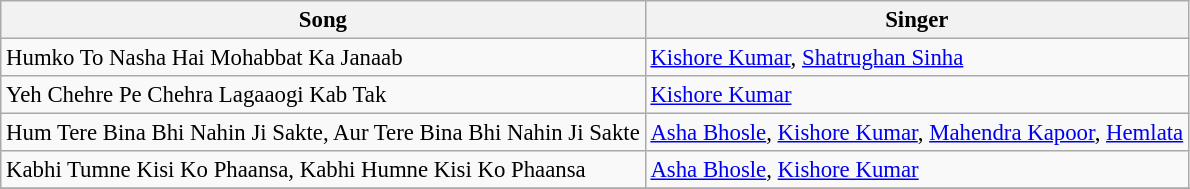<table class="wikitable" style="font-size:95%;">
<tr>
<th>Song</th>
<th>Singer</th>
</tr>
<tr>
<td>Humko To Nasha Hai Mohabbat Ka Janaab</td>
<td><a href='#'>Kishore Kumar</a>, <a href='#'>Shatrughan Sinha</a></td>
</tr>
<tr>
<td>Yeh Chehre Pe Chehra Lagaaogi Kab Tak</td>
<td><a href='#'>Kishore Kumar</a></td>
</tr>
<tr>
<td>Hum Tere Bina Bhi Nahin Ji Sakte, Aur Tere Bina Bhi Nahin Ji Sakte</td>
<td><a href='#'>Asha Bhosle</a>, <a href='#'>Kishore Kumar</a>, <a href='#'>Mahendra Kapoor</a>, <a href='#'>Hemlata</a></td>
</tr>
<tr>
<td>Kabhi Tumne Kisi Ko Phaansa, Kabhi Humne Kisi Ko Phaansa</td>
<td><a href='#'>Asha Bhosle</a>, <a href='#'>Kishore Kumar</a></td>
</tr>
<tr>
</tr>
</table>
